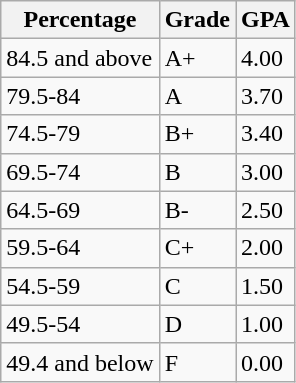<table class="wikitable">
<tr>
<th><strong>Percentage</strong></th>
<th>Grade</th>
<th>GPA</th>
</tr>
<tr>
<td>84.5 and above</td>
<td>A+</td>
<td>4.00</td>
</tr>
<tr>
<td>79.5-84</td>
<td>A</td>
<td>3.70</td>
</tr>
<tr>
<td>74.5-79</td>
<td>B+</td>
<td>3.40</td>
</tr>
<tr>
<td>69.5-74</td>
<td>B</td>
<td>3.00</td>
</tr>
<tr>
<td>64.5-69</td>
<td>B-</td>
<td>2.50</td>
</tr>
<tr>
<td>59.5-64</td>
<td>C+</td>
<td>2.00</td>
</tr>
<tr>
<td>54.5-59</td>
<td>C</td>
<td>1.50</td>
</tr>
<tr>
<td>49.5-54</td>
<td>D</td>
<td>1.00</td>
</tr>
<tr>
<td>49.4 and below</td>
<td>F</td>
<td>0.00</td>
</tr>
</table>
